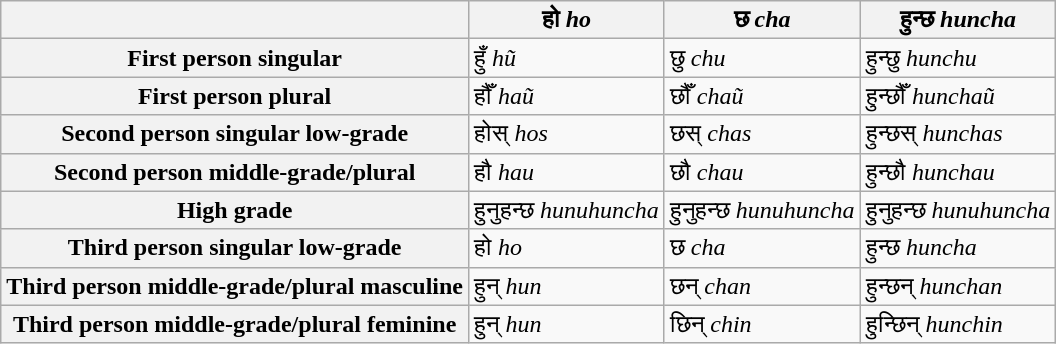<table class="wikitable">
<tr>
<th></th>
<th>हो <em>ho</em></th>
<th>छ <em>cha</em></th>
<th>हुन्छ <em>huncha</em></th>
</tr>
<tr>
<th>First person singular</th>
<td>हुँ <em>hũ</em></td>
<td>छु <em>chu</em></td>
<td>हुन्छु <em>hunchu</em></td>
</tr>
<tr>
<th>First person plural</th>
<td>हौँ <em>haũ</em></td>
<td>छौँ <em>chaũ</em></td>
<td>हुन्छौँ <em>hunchaũ</em></td>
</tr>
<tr>
<th>Second person singular low-grade</th>
<td>होस् <em>hos</em></td>
<td>छस् <em>chas</em></td>
<td>हुन्छस् <em>hunchas</em></td>
</tr>
<tr>
<th>Second person middle-grade/plural</th>
<td>हौ <em>hau</em></td>
<td>छौ <em>chau</em></td>
<td>हुन्छौ <em>hunchau</em></td>
</tr>
<tr>
<th>High grade</th>
<td>हुनुहन्छ <em>hunuhuncha</em></td>
<td>हुनुहन्छ <em>hunuhuncha</em></td>
<td>हुनुहन्छ <em>hunuhuncha</em></td>
</tr>
<tr>
<th>Third person singular low-grade</th>
<td>हो <em>ho</em></td>
<td>छ <em>cha</em></td>
<td>हुन्छ <em>huncha</em></td>
</tr>
<tr>
<th>Third person middle-grade/plural masculine</th>
<td>हुन् <em>hun</em></td>
<td>छन् <em>chan</em></td>
<td>हुन्छन् <em>hunchan</em></td>
</tr>
<tr>
<th>Third person middle-grade/plural feminine</th>
<td>हुन् <em>hun</em></td>
<td>छिन् <em>chin</em></td>
<td>हुन्छिन् <em>hunchin</em></td>
</tr>
</table>
